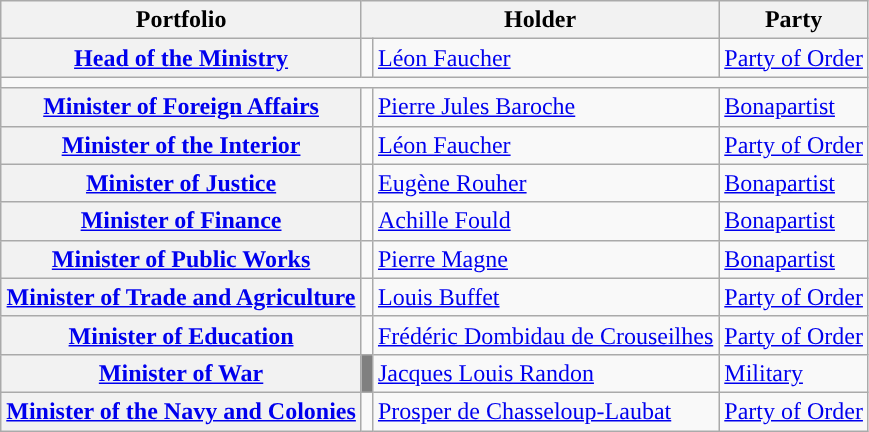<table class="wikitable">
<tr>
<th>Portfolio</th>
<th colspan=2>Holder</th>
<th>Party</th>
</tr>
<tr>
<th><a href='#'>Head of the Ministry</a></th>
<td style="background:"></td>
<td><a href='#'>Léon Faucher</a></td>
<td><a href='#'>Party of Order</a></td>
</tr>
<tr>
<td colspan=4></td>
</tr>
<tr>
<th><a href='#'>Minister of Foreign Affairs</a></th>
<td style="background:"></td>
<td><a href='#'>Pierre Jules Baroche</a></td>
<td><a href='#'>Bonapartist</a></td>
</tr>
<tr>
<th><a href='#'>Minister of the Interior</a></th>
<td style="background:"></td>
<td><a href='#'>Léon Faucher</a></td>
<td><a href='#'>Party of Order</a></td>
</tr>
<tr>
<th><a href='#'>Minister of Justice</a></th>
<td style="background:"></td>
<td><a href='#'>Eugène Rouher</a></td>
<td><a href='#'>Bonapartist</a></td>
</tr>
<tr>
<th><a href='#'>Minister of Finance</a></th>
<td style="background:"></td>
<td><a href='#'>Achille Fould</a></td>
<td><a href='#'>Bonapartist</a></td>
</tr>
<tr>
<th><a href='#'>Minister of Public Works</a></th>
<td style="background:"></td>
<td><a href='#'>Pierre Magne</a></td>
<td><a href='#'>Bonapartist</a></td>
</tr>
<tr>
<th><a href='#'>Minister of Trade and Agriculture</a></th>
<td style="background:"></td>
<td><a href='#'>Louis Buffet</a></td>
<td><a href='#'>Party of Order</a></td>
</tr>
<tr>
<th><a href='#'>Minister of Education</a></th>
<td style="background:"></td>
<td><a href='#'>Frédéric Dombidau de Crouseilhes</a></td>
<td><a href='#'>Party of Order</a></td>
</tr>
<tr>
<th><a href='#'>Minister of War</a></th>
<td style="background:#808080;"></td>
<td><a href='#'>Jacques Louis Randon</a></td>
<td><a href='#'>Military</a></td>
</tr>
<tr>
<th><a href='#'>Minister of the Navy and Colonies</a></th>
<td style="background:"></td>
<td><a href='#'>Prosper de Chasseloup-Laubat</a></td>
<td><a href='#'>Party of Order</a></td>
</tr>
</table>
